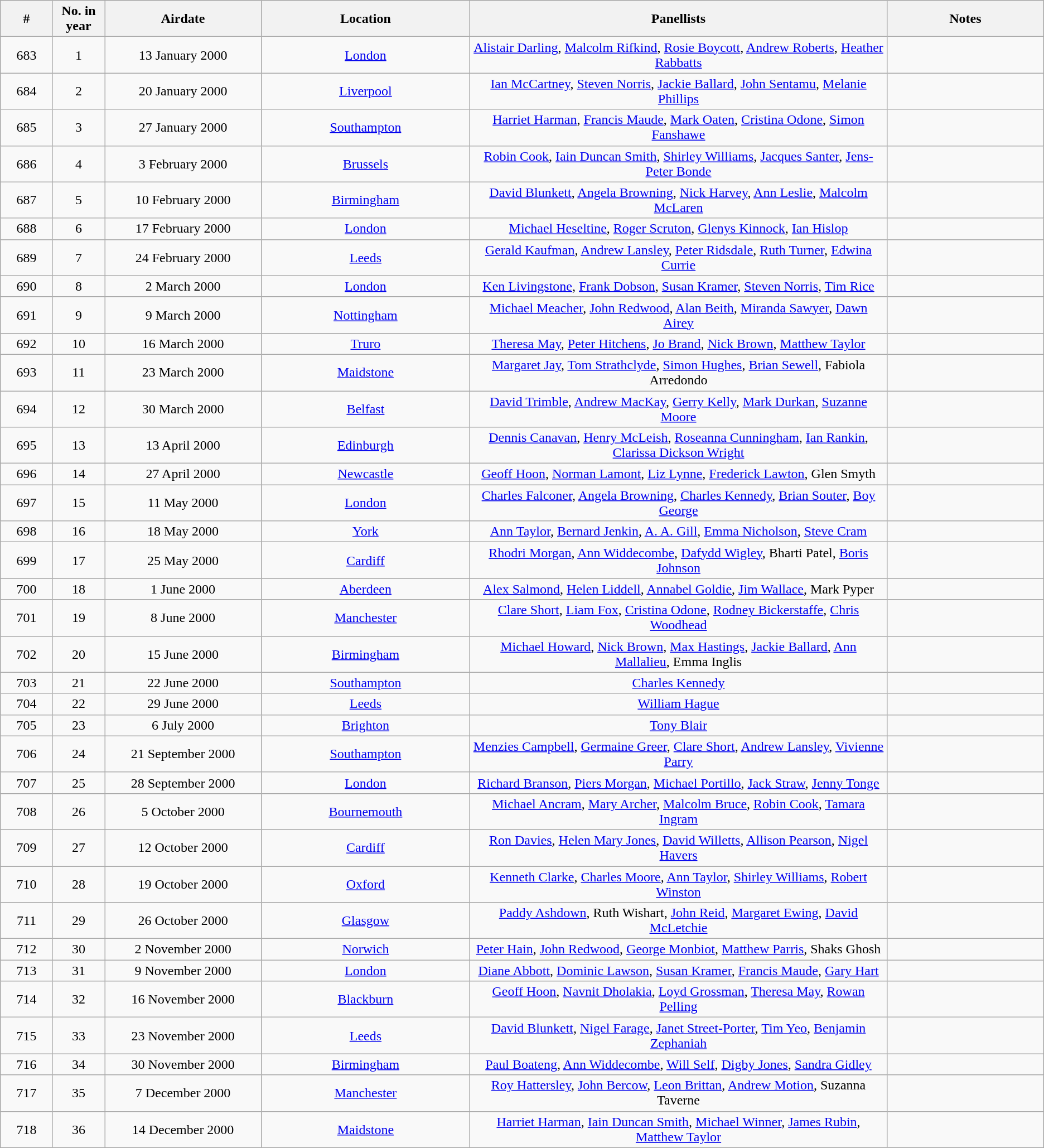<table class="wikitable" style="text-align:center;">
<tr>
<th style="width:5%;">#</th>
<th style="width:5%;">No. in year</th>
<th style="width:15%;">Airdate</th>
<th style="width:20%;">Location</th>
<th style="width:40%;">Panellists</th>
<th style="width:40%;">Notes</th>
</tr>
<tr>
<td>683</td>
<td>1</td>
<td>13 January 2000</td>
<td><a href='#'>London</a></td>
<td><a href='#'>Alistair Darling</a>, <a href='#'>Malcolm Rifkind</a>, <a href='#'>Rosie Boycott</a>, <a href='#'>Andrew Roberts</a>, <a href='#'>Heather Rabbatts</a></td>
<td></td>
</tr>
<tr>
<td>684</td>
<td>2</td>
<td>20 January 2000</td>
<td><a href='#'>Liverpool</a></td>
<td><a href='#'>Ian McCartney</a>, <a href='#'>Steven Norris</a>, <a href='#'>Jackie Ballard</a>, <a href='#'>John Sentamu</a>, <a href='#'>Melanie Phillips</a></td>
<td></td>
</tr>
<tr>
<td>685</td>
<td>3</td>
<td>27 January 2000</td>
<td><a href='#'>Southampton</a></td>
<td><a href='#'>Harriet Harman</a>, <a href='#'>Francis Maude</a>, <a href='#'>Mark Oaten</a>, <a href='#'>Cristina Odone</a>, <a href='#'>Simon Fanshawe</a></td>
<td></td>
</tr>
<tr>
<td>686</td>
<td>4</td>
<td>3 February 2000</td>
<td><a href='#'>Brussels</a></td>
<td><a href='#'>Robin Cook</a>, <a href='#'>Iain Duncan Smith</a>, <a href='#'>Shirley Williams</a>, <a href='#'>Jacques Santer</a>, <a href='#'>Jens-Peter Bonde</a></td>
<td></td>
</tr>
<tr>
<td>687</td>
<td>5</td>
<td>10 February 2000</td>
<td><a href='#'>Birmingham</a></td>
<td><a href='#'>David Blunkett</a>, <a href='#'>Angela Browning</a>, <a href='#'>Nick Harvey</a>, <a href='#'>Ann Leslie</a>, <a href='#'>Malcolm McLaren</a></td>
<td></td>
</tr>
<tr>
<td>688</td>
<td>6</td>
<td>17 February 2000</td>
<td><a href='#'>London</a></td>
<td><a href='#'>Michael Heseltine</a>, <a href='#'>Roger Scruton</a>, <a href='#'>Glenys Kinnock</a>, <a href='#'>Ian Hislop</a></td>
<td></td>
</tr>
<tr>
<td>689</td>
<td>7</td>
<td>24 February 2000</td>
<td><a href='#'>Leeds</a></td>
<td><a href='#'>Gerald Kaufman</a>, <a href='#'>Andrew Lansley</a>, <a href='#'>Peter Ridsdale</a>, <a href='#'>Ruth Turner</a>, <a href='#'>Edwina Currie</a></td>
<td></td>
</tr>
<tr>
<td>690</td>
<td>8</td>
<td>2 March 2000 </td>
<td><a href='#'>London</a></td>
<td><a href='#'>Ken Livingstone</a>, <a href='#'>Frank Dobson</a>, <a href='#'>Susan Kramer</a>, <a href='#'>Steven Norris</a>, <a href='#'>Tim Rice</a></td>
<td></td>
</tr>
<tr>
<td>691</td>
<td>9</td>
<td>9 March 2000</td>
<td><a href='#'>Nottingham</a></td>
<td><a href='#'>Michael Meacher</a>, <a href='#'>John Redwood</a>, <a href='#'>Alan Beith</a>, <a href='#'>Miranda Sawyer</a>, <a href='#'>Dawn Airey</a></td>
<td></td>
</tr>
<tr>
<td>692</td>
<td>10</td>
<td>16 March 2000</td>
<td><a href='#'>Truro</a></td>
<td><a href='#'>Theresa May</a>, <a href='#'>Peter Hitchens</a>, <a href='#'>Jo Brand</a>, <a href='#'>Nick Brown</a>, <a href='#'>Matthew Taylor</a></td>
<td></td>
</tr>
<tr>
<td>693</td>
<td>11</td>
<td>23 March 2000</td>
<td><a href='#'>Maidstone</a></td>
<td><a href='#'>Margaret Jay</a>, <a href='#'>Tom Strathclyde</a>, <a href='#'>Simon Hughes</a>, <a href='#'>Brian Sewell</a>, Fabiola Arredondo</td>
<td></td>
</tr>
<tr>
<td>694</td>
<td>12</td>
<td>30 March 2000</td>
<td><a href='#'>Belfast</a></td>
<td><a href='#'>David Trimble</a>, <a href='#'>Andrew MacKay</a>, <a href='#'>Gerry Kelly</a>, <a href='#'>Mark Durkan</a>, <a href='#'>Suzanne Moore</a></td>
<td></td>
</tr>
<tr>
<td>695</td>
<td>13</td>
<td>13 April 2000</td>
<td><a href='#'>Edinburgh</a></td>
<td><a href='#'>Dennis Canavan</a>, <a href='#'>Henry McLeish</a>, <a href='#'>Roseanna Cunningham</a>, <a href='#'>Ian Rankin</a>, <a href='#'>Clarissa Dickson Wright</a></td>
<td></td>
</tr>
<tr>
<td>696</td>
<td>14</td>
<td>27 April 2000</td>
<td><a href='#'>Newcastle</a></td>
<td><a href='#'>Geoff Hoon</a>, <a href='#'>Norman Lamont</a>, <a href='#'>Liz Lynne</a>, <a href='#'>Frederick Lawton</a>, Glen Smyth</td>
<td></td>
</tr>
<tr>
<td>697</td>
<td>15</td>
<td>11 May 2000</td>
<td><a href='#'>London</a></td>
<td><a href='#'>Charles Falconer</a>, <a href='#'>Angela Browning</a>, <a href='#'>Charles Kennedy</a>, <a href='#'>Brian Souter</a>, <a href='#'>Boy George</a></td>
<td></td>
</tr>
<tr>
<td>698</td>
<td>16</td>
<td>18 May 2000</td>
<td><a href='#'>York</a></td>
<td><a href='#'>Ann Taylor</a>, <a href='#'>Bernard Jenkin</a>, <a href='#'>A. A. Gill</a>, <a href='#'>Emma Nicholson</a>, <a href='#'>Steve Cram</a></td>
<td></td>
</tr>
<tr>
<td>699</td>
<td>17</td>
<td>25 May 2000</td>
<td><a href='#'>Cardiff</a></td>
<td><a href='#'>Rhodri Morgan</a>, <a href='#'>Ann Widdecombe</a>, <a href='#'>Dafydd Wigley</a>, Bharti Patel, <a href='#'>Boris Johnson</a></td>
<td></td>
</tr>
<tr>
<td>700</td>
<td>18</td>
<td>1 June 2000</td>
<td><a href='#'>Aberdeen</a></td>
<td><a href='#'>Alex Salmond</a>, <a href='#'>Helen Liddell</a>, <a href='#'>Annabel Goldie</a>, <a href='#'>Jim Wallace</a>, Mark Pyper</td>
<td></td>
</tr>
<tr>
<td>701</td>
<td>19</td>
<td>8 June 2000</td>
<td><a href='#'>Manchester</a></td>
<td><a href='#'>Clare Short</a>, <a href='#'>Liam Fox</a>, <a href='#'>Cristina Odone</a>, <a href='#'>Rodney Bickerstaffe</a>, <a href='#'>Chris Woodhead</a></td>
<td></td>
</tr>
<tr>
<td>702</td>
<td>20</td>
<td>15 June 2000</td>
<td><a href='#'>Birmingham</a></td>
<td><a href='#'>Michael Howard</a>, <a href='#'>Nick Brown</a>, <a href='#'>Max Hastings</a>, <a href='#'>Jackie Ballard</a>, <a href='#'>Ann Mallalieu</a>, Emma Inglis</td>
<td></td>
</tr>
<tr>
<td>703</td>
<td>21</td>
<td>22 June 2000</td>
<td><a href='#'>Southampton</a></td>
<td><a href='#'>Charles Kennedy</a></td>
<td></td>
</tr>
<tr>
<td>704</td>
<td>22</td>
<td>29 June 2000</td>
<td><a href='#'>Leeds</a></td>
<td><a href='#'>William Hague</a></td>
<td></td>
</tr>
<tr>
<td>705</td>
<td>23</td>
<td>6 July 2000</td>
<td><a href='#'>Brighton</a></td>
<td><a href='#'>Tony Blair</a></td>
<td></td>
</tr>
<tr>
<td>706</td>
<td>24</td>
<td>21 September 2000</td>
<td><a href='#'>Southampton</a></td>
<td><a href='#'>Menzies Campbell</a>, <a href='#'>Germaine Greer</a>, <a href='#'>Clare Short</a>, <a href='#'>Andrew Lansley</a>, <a href='#'>Vivienne Parry</a></td>
<td></td>
</tr>
<tr>
<td>707</td>
<td>25</td>
<td>28 September 2000</td>
<td><a href='#'>London</a></td>
<td><a href='#'>Richard Branson</a>, <a href='#'>Piers Morgan</a>, <a href='#'>Michael Portillo</a>, <a href='#'>Jack Straw</a>, <a href='#'>Jenny Tonge</a></td>
<td></td>
</tr>
<tr>
<td>708</td>
<td>26</td>
<td>5 October 2000</td>
<td><a href='#'>Bournemouth</a></td>
<td><a href='#'>Michael Ancram</a>, <a href='#'>Mary Archer</a>, <a href='#'>Malcolm Bruce</a>, <a href='#'>Robin Cook</a>, <a href='#'>Tamara Ingram</a></td>
<td></td>
</tr>
<tr>
<td>709</td>
<td>27</td>
<td>12 October 2000</td>
<td><a href='#'>Cardiff</a></td>
<td><a href='#'>Ron Davies</a>, <a href='#'>Helen Mary Jones</a>, <a href='#'>David Willetts</a>, <a href='#'>Allison Pearson</a>, <a href='#'>Nigel Havers</a></td>
<td></td>
</tr>
<tr>
<td>710</td>
<td>28</td>
<td>19 October 2000</td>
<td><a href='#'>Oxford</a></td>
<td><a href='#'>Kenneth Clarke</a>, <a href='#'>Charles Moore</a>, <a href='#'>Ann Taylor</a>, <a href='#'>Shirley Williams</a>, <a href='#'>Robert Winston</a></td>
<td></td>
</tr>
<tr>
<td>711</td>
<td>29</td>
<td>26 October 2000</td>
<td><a href='#'>Glasgow</a></td>
<td><a href='#'>Paddy Ashdown</a>, Ruth Wishart, <a href='#'>John Reid</a>, <a href='#'>Margaret Ewing</a>, <a href='#'>David McLetchie</a></td>
<td></td>
</tr>
<tr>
<td>712</td>
<td>30</td>
<td>2 November 2000</td>
<td><a href='#'>Norwich</a></td>
<td><a href='#'>Peter Hain</a>, <a href='#'>John Redwood</a>, <a href='#'>George Monbiot</a>, <a href='#'>Matthew Parris</a>, Shaks Ghosh</td>
<td></td>
</tr>
<tr>
<td>713</td>
<td>31</td>
<td>9 November 2000</td>
<td><a href='#'>London</a></td>
<td><a href='#'>Diane Abbott</a>, <a href='#'>Dominic Lawson</a>, <a href='#'>Susan Kramer</a>, <a href='#'>Francis Maude</a>, <a href='#'>Gary Hart</a></td>
<td></td>
</tr>
<tr>
<td>714</td>
<td>32</td>
<td>16 November 2000</td>
<td><a href='#'>Blackburn</a></td>
<td><a href='#'>Geoff Hoon</a>, <a href='#'>Navnit Dholakia</a>, <a href='#'>Loyd Grossman</a>, <a href='#'>Theresa May</a>, <a href='#'>Rowan Pelling</a></td>
<td></td>
</tr>
<tr>
<td>715</td>
<td>33</td>
<td>23 November 2000</td>
<td><a href='#'>Leeds</a></td>
<td><a href='#'>David Blunkett</a>, <a href='#'>Nigel Farage</a>, <a href='#'>Janet Street-Porter</a>, <a href='#'>Tim Yeo</a>, <a href='#'>Benjamin Zephaniah</a></td>
<td></td>
</tr>
<tr>
<td>716</td>
<td>34</td>
<td>30 November 2000</td>
<td><a href='#'>Birmingham</a></td>
<td><a href='#'>Paul Boateng</a>, <a href='#'>Ann Widdecombe</a>, <a href='#'>Will Self</a>, <a href='#'>Digby Jones</a>, <a href='#'>Sandra Gidley</a></td>
<td></td>
</tr>
<tr>
<td>717</td>
<td>35</td>
<td>7 December 2000</td>
<td><a href='#'>Manchester</a></td>
<td><a href='#'>Roy Hattersley</a>, <a href='#'>John Bercow</a>, <a href='#'>Leon Brittan</a>, <a href='#'>Andrew Motion</a>, Suzanna Taverne</td>
<td></td>
</tr>
<tr>
<td>718</td>
<td>36</td>
<td>14 December 2000</td>
<td><a href='#'>Maidstone</a></td>
<td><a href='#'>Harriet Harman</a>, <a href='#'>Iain Duncan Smith</a>, <a href='#'>Michael Winner</a>, <a href='#'>James Rubin</a>, <a href='#'>Matthew Taylor</a></td>
<td></td>
</tr>
</table>
